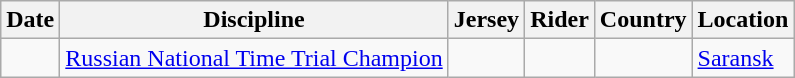<table class="wikitable">
<tr>
<th>Date</th>
<th>Discipline</th>
<th>Jersey</th>
<th>Rider</th>
<th>Country</th>
<th>Location</th>
</tr>
<tr>
<td></td>
<td><a href='#'>Russian National Time Trial Champion</a></td>
<td></td>
<td></td>
<td></td>
<td><a href='#'>Saransk</a></td>
</tr>
</table>
